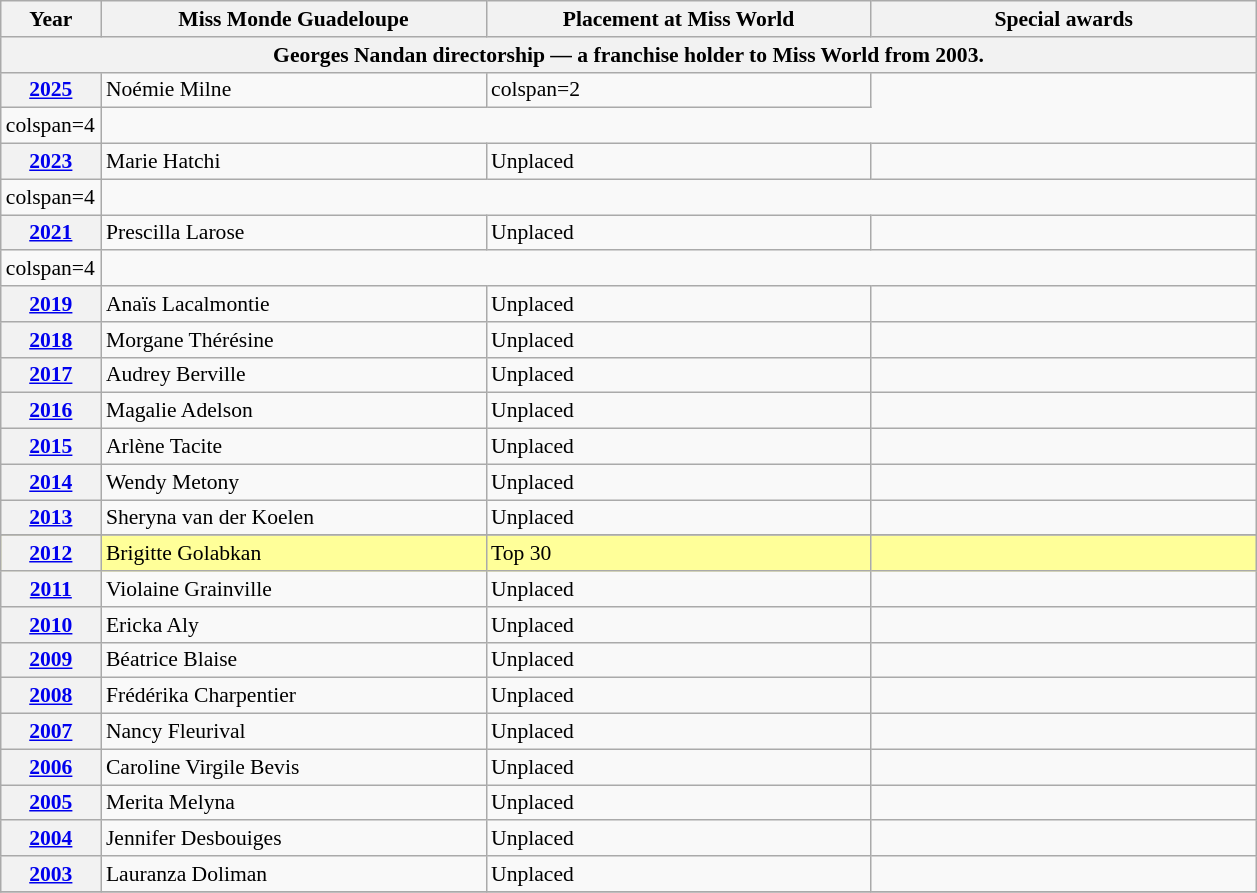<table class="wikitable " style="font-size: 90%;">
<tr>
<th width="60">Year</th>
<th width="250">Miss Monde Guadeloupe</th>
<th width="250">Placement at Miss World</th>
<th width="250">Special awards</th>
</tr>
<tr>
<th colspan="4">Georges Nandan directorship — a franchise holder to Miss World from 2003.</th>
</tr>
<tr>
<th><a href='#'>2025</a></th>
<td>Noémie Milne</td>
<td>colspan=2 </td>
</tr>
<tr>
<td>colspan=4 </td>
</tr>
<tr>
<th><a href='#'>2023</a></th>
<td>Marie Hatchi</td>
<td>Unplaced</td>
<td></td>
</tr>
<tr>
<td>colspan=4 </td>
</tr>
<tr>
<th><a href='#'>2021</a></th>
<td>Prescilla Larose</td>
<td>Unplaced</td>
<td></td>
</tr>
<tr>
<td>colspan=4 </td>
</tr>
<tr>
<th><a href='#'>2019</a></th>
<td>Anaïs Lacalmontie</td>
<td>Unplaced</td>
<td></td>
</tr>
<tr>
<th><a href='#'>2018</a></th>
<td>Morgane Thérésine</td>
<td>Unplaced</td>
<td></td>
</tr>
<tr>
<th><a href='#'>2017</a></th>
<td>Audrey Berville</td>
<td>Unplaced</td>
<td></td>
</tr>
<tr>
<th><a href='#'>2016</a></th>
<td>Magalie Adelson</td>
<td>Unplaced</td>
<td></td>
</tr>
<tr>
<th><a href='#'>2015</a></th>
<td>Arlène Tacite</td>
<td>Unplaced</td>
<td></td>
</tr>
<tr>
<th><a href='#'>2014</a></th>
<td>Wendy Metony</td>
<td>Unplaced</td>
<td></td>
</tr>
<tr>
<th><a href='#'>2013</a></th>
<td>Sheryna van der Koelen</td>
<td>Unplaced</td>
<td></td>
</tr>
<tr>
</tr>
<tr style="background-color:#FFFF99; ">
<th><a href='#'>2012</a></th>
<td>Brigitte Golabkan</td>
<td>Top 30</td>
<td></td>
</tr>
<tr>
<th><a href='#'>2011</a></th>
<td>Violaine Grainville</td>
<td>Unplaced</td>
<td></td>
</tr>
<tr>
<th><a href='#'>2010</a></th>
<td>Ericka Aly</td>
<td>Unplaced</td>
<td></td>
</tr>
<tr>
<th><a href='#'>2009</a></th>
<td>Béatrice Blaise</td>
<td>Unplaced</td>
<td></td>
</tr>
<tr>
<th><a href='#'>2008</a></th>
<td>Frédérika Charpentier</td>
<td>Unplaced</td>
<td></td>
</tr>
<tr>
<th><a href='#'>2007</a></th>
<td>Nancy Fleurival</td>
<td>Unplaced</td>
<td></td>
</tr>
<tr>
<th><a href='#'>2006</a></th>
<td>Caroline Virgile Bevis</td>
<td>Unplaced</td>
<td></td>
</tr>
<tr>
<th><a href='#'>2005</a></th>
<td>Merita Melyna</td>
<td>Unplaced</td>
<td></td>
</tr>
<tr>
<th><a href='#'>2004</a></th>
<td>Jennifer Desbouiges</td>
<td>Unplaced</td>
<td></td>
</tr>
<tr>
<th><a href='#'>2003</a></th>
<td>Lauranza Doliman</td>
<td>Unplaced</td>
<td></td>
</tr>
<tr>
</tr>
</table>
